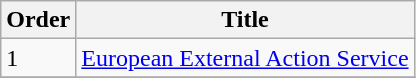<table class="wikitable">
<tr>
<th>Order</th>
<th>Title</th>
</tr>
<tr>
<td>1</td>
<td><a href='#'>European External Action Service</a></td>
</tr>
<tr>
</tr>
</table>
